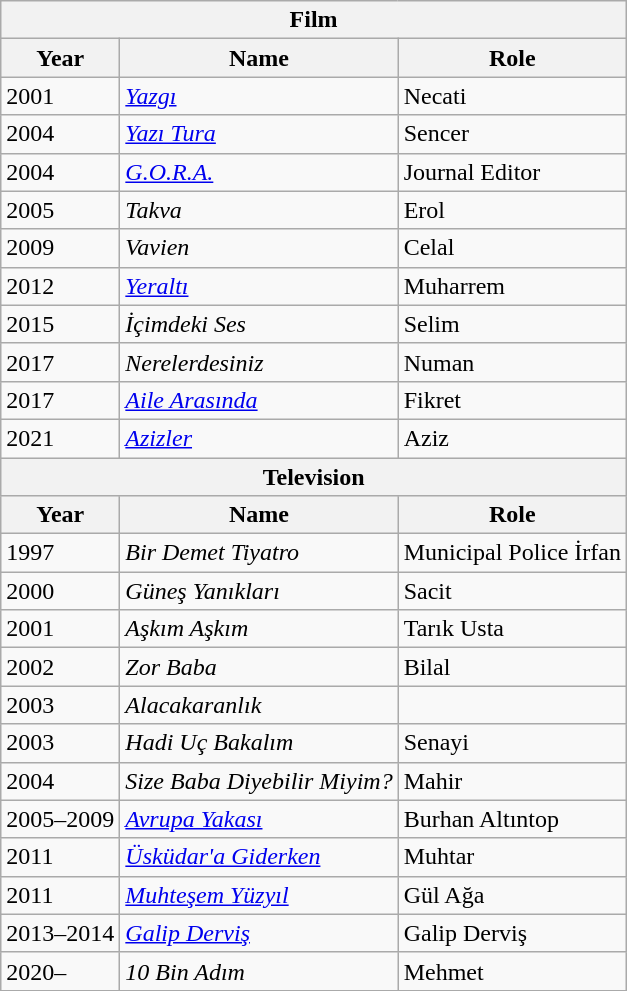<table class="wikitable">
<tr>
<th colspan="3">Film</th>
</tr>
<tr>
<th>Year</th>
<th>Name</th>
<th>Role</th>
</tr>
<tr>
<td>2001</td>
<td><a href='#'><em>Yazgı</em></a></td>
<td>Necati</td>
</tr>
<tr>
<td>2004</td>
<td><a href='#'><em>Yazı Tura</em></a></td>
<td>Sencer</td>
</tr>
<tr>
<td>2004</td>
<td><em><a href='#'>G.O.R.A.</a></em></td>
<td>Journal Editor</td>
</tr>
<tr>
<td>2005</td>
<td><em>Takva</em></td>
<td>Erol</td>
</tr>
<tr>
<td>2009</td>
<td><em>Vavien</em></td>
<td>Celal</td>
</tr>
<tr>
<td>2012</td>
<td><em><a href='#'>Yeraltı</a></em></td>
<td>Muharrem</td>
</tr>
<tr>
<td>2015</td>
<td><em>İçimdeki Ses</em></td>
<td>Selim</td>
</tr>
<tr>
<td>2017</td>
<td><em>Nerelerdesiniz</em></td>
<td>Numan</td>
</tr>
<tr>
<td>2017</td>
<td><em><a href='#'>Aile Arasında</a></em></td>
<td>Fikret</td>
</tr>
<tr>
<td>2021</td>
<td><em><a href='#'>Azizler</a></em></td>
<td>Aziz</td>
</tr>
<tr>
<th colspan="3">Television</th>
</tr>
<tr>
<th>Year</th>
<th>Name</th>
<th>Role</th>
</tr>
<tr>
<td>1997</td>
<td><em>Bir Demet Tiyatro</em></td>
<td>Municipal Police İrfan</td>
</tr>
<tr>
<td>2000</td>
<td><em>Güneş Yanıkları</em></td>
<td>Sacit</td>
</tr>
<tr>
<td>2001</td>
<td><em>Aşkım Aşkım</em></td>
<td>Tarık Usta</td>
</tr>
<tr>
<td>2002</td>
<td><em>Zor Baba</em></td>
<td>Bilal</td>
</tr>
<tr>
<td>2003</td>
<td><em>Alacakaranlık</em></td>
<td></td>
</tr>
<tr>
<td>2003</td>
<td><em>Hadi Uç Bakalım</em></td>
<td>Senayi</td>
</tr>
<tr>
<td>2004</td>
<td><em>Size Baba Diyebilir Miyim?</em></td>
<td>Mahir</td>
</tr>
<tr>
<td>2005–2009</td>
<td><em><a href='#'>Avrupa Yakası</a></em></td>
<td>Burhan Altıntop</td>
</tr>
<tr>
<td>2011</td>
<td><a href='#'><em>Üsküdar'a Giderken</em></a></td>
<td>Muhtar</td>
</tr>
<tr>
<td>2011</td>
<td><em><a href='#'>Muhteşem Yüzyıl</a></em></td>
<td>Gül Ağa</td>
</tr>
<tr>
<td>2013–2014</td>
<td><em><a href='#'>Galip Derviş</a></em></td>
<td>Galip Derviş</td>
</tr>
<tr>
<td>2020–</td>
<td><em>10 Bin Adım</em></td>
<td>Mehmet</td>
</tr>
</table>
